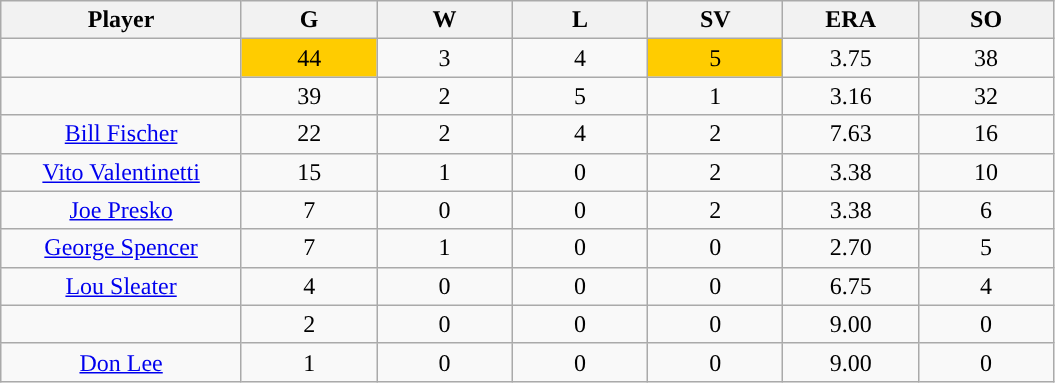<table class="wikitable sortable">
<tr>
<th bgcolor="#DDDDFF" width="16%">Player</th>
<th bgcolor="#DDDDFF" width="9%">G</th>
<th bgcolor="#DDDDFF" width="9%">W</th>
<th bgcolor="#DDDDFF" width="9%">L</th>
<th bgcolor="#DDDDFF" width="9%">SV</th>
<th bgcolor="#DDDDFF" width="9%">ERA</th>
<th bgcolor="#DDDDFF" width="9%">SO</th>
</tr>
<tr align="center">
<td></td>
<td style="background:#fc0;">44</td>
<td>3</td>
<td>4</td>
<td style="background:#fc0;">5</td>
<td>3.75</td>
<td>38</td>
</tr>
<tr align="center">
<td></td>
<td>39</td>
<td>2</td>
<td>5</td>
<td>1</td>
<td>3.16</td>
<td>32</td>
</tr>
<tr align="center">
<td><a href='#'>Bill Fischer</a></td>
<td>22</td>
<td>2</td>
<td>4</td>
<td>2</td>
<td>7.63</td>
<td>16</td>
</tr>
<tr align=center>
<td><a href='#'>Vito Valentinetti</a></td>
<td>15</td>
<td>1</td>
<td>0</td>
<td>2</td>
<td>3.38</td>
<td>10</td>
</tr>
<tr align=center>
<td><a href='#'>Joe Presko</a></td>
<td>7</td>
<td>0</td>
<td>0</td>
<td>2</td>
<td>3.38</td>
<td>6</td>
</tr>
<tr align=center>
<td><a href='#'>George Spencer</a></td>
<td>7</td>
<td>1</td>
<td>0</td>
<td>0</td>
<td>2.70</td>
<td>5</td>
</tr>
<tr align=center>
<td><a href='#'>Lou Sleater</a></td>
<td>4</td>
<td>0</td>
<td>0</td>
<td>0</td>
<td>6.75</td>
<td>4</td>
</tr>
<tr align=center>
<td></td>
<td>2</td>
<td>0</td>
<td>0</td>
<td>0</td>
<td>9.00</td>
<td>0</td>
</tr>
<tr align=center>
<td><a href='#'>Don Lee</a></td>
<td>1</td>
<td>0</td>
<td>0</td>
<td>0</td>
<td>9.00</td>
<td>0</td>
</tr>
</table>
